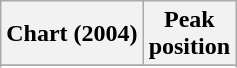<table class="wikitable sortable plainrowheaders" style="text-align:center">
<tr>
<th scope="col">Chart (2004)</th>
<th scope="col">Peak<br>position</th>
</tr>
<tr>
</tr>
<tr>
</tr>
<tr>
</tr>
</table>
